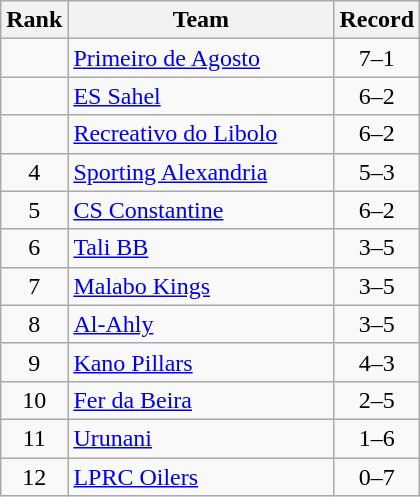<table class=wikitable style="text-align:center;">
<tr>
<th>Rank</th>
<th width=170>Team</th>
<th>Record</th>
</tr>
<tr>
<td></td>
<td align=left> <a href='#'>Primeiro de Agosto</a></td>
<td>7–1</td>
</tr>
<tr>
<td></td>
<td align=left> <a href='#'>ES Sahel</a></td>
<td>6–2</td>
</tr>
<tr>
<td></td>
<td align=left> <a href='#'>Recreativo do Libolo</a></td>
<td>6–2</td>
</tr>
<tr>
<td>4</td>
<td align=left> <a href='#'>Sporting Alexandria</a></td>
<td>5–3</td>
</tr>
<tr>
<td>5</td>
<td align=left> <a href='#'>CS Constantine</a></td>
<td>6–2</td>
</tr>
<tr>
<td>6</td>
<td align=left> <a href='#'>Tali BB</a></td>
<td>3–5</td>
</tr>
<tr>
<td>7</td>
<td align=left> <a href='#'>Malabo Kings</a></td>
<td>3–5</td>
</tr>
<tr>
<td>8</td>
<td align=left> <a href='#'>Al-Ahly</a></td>
<td>3–5</td>
</tr>
<tr>
<td>9</td>
<td align=left> <a href='#'>Kano Pillars</a></td>
<td>4–3</td>
</tr>
<tr>
<td>10</td>
<td align=left> <a href='#'>Fer da Beira</a></td>
<td>2–5</td>
</tr>
<tr>
<td>11</td>
<td align=left> <a href='#'>Urunani</a></td>
<td>1–6</td>
</tr>
<tr>
<td>12</td>
<td align=left> <a href='#'>LPRC Oilers</a></td>
<td>0–7</td>
</tr>
</table>
